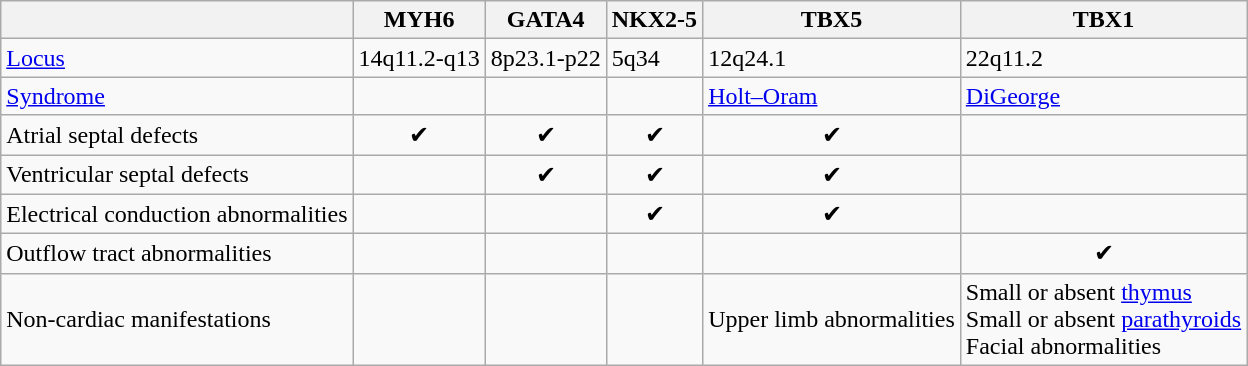<table class="wikitable">
<tr>
<th></th>
<th>MYH6</th>
<th>GATA4</th>
<th>NKX2-5</th>
<th>TBX5</th>
<th>TBX1</th>
</tr>
<tr>
<td><a href='#'>Locus</a></td>
<td>14q11.2-q13</td>
<td>8p23.1-p22</td>
<td>5q34</td>
<td>12q24.1</td>
<td>22q11.2</td>
</tr>
<tr>
<td><a href='#'>Syndrome</a></td>
<td></td>
<td></td>
<td></td>
<td><a href='#'>Holt–Oram</a></td>
<td><a href='#'>DiGeorge</a></td>
</tr>
<tr>
<td>Atrial septal defects</td>
<td style="text-align:center;">✔</td>
<td style="text-align:center;">✔</td>
<td style="text-align:center;">✔</td>
<td style="text-align:center;">✔</td>
<td></td>
</tr>
<tr>
<td>Ventricular septal defects</td>
<td></td>
<td style="text-align:center;">✔</td>
<td style="text-align:center;">✔</td>
<td style="text-align:center;">✔</td>
<td></td>
</tr>
<tr>
<td>Electrical conduction abnormalities</td>
<td></td>
<td></td>
<td style="text-align:center;">✔</td>
<td style="text-align:center;">✔</td>
<td></td>
</tr>
<tr>
<td>Outflow tract abnormalities</td>
<td></td>
<td></td>
<td></td>
<td></td>
<td style="text-align:center;">✔</td>
</tr>
<tr>
<td>Non-cardiac manifestations</td>
<td></td>
<td></td>
<td></td>
<td>Upper limb abnormalities</td>
<td>Small or absent <a href='#'>thymus</a> <br> Small or absent <a href='#'>parathyroids</a> <br> Facial abnormalities</td>
</tr>
</table>
